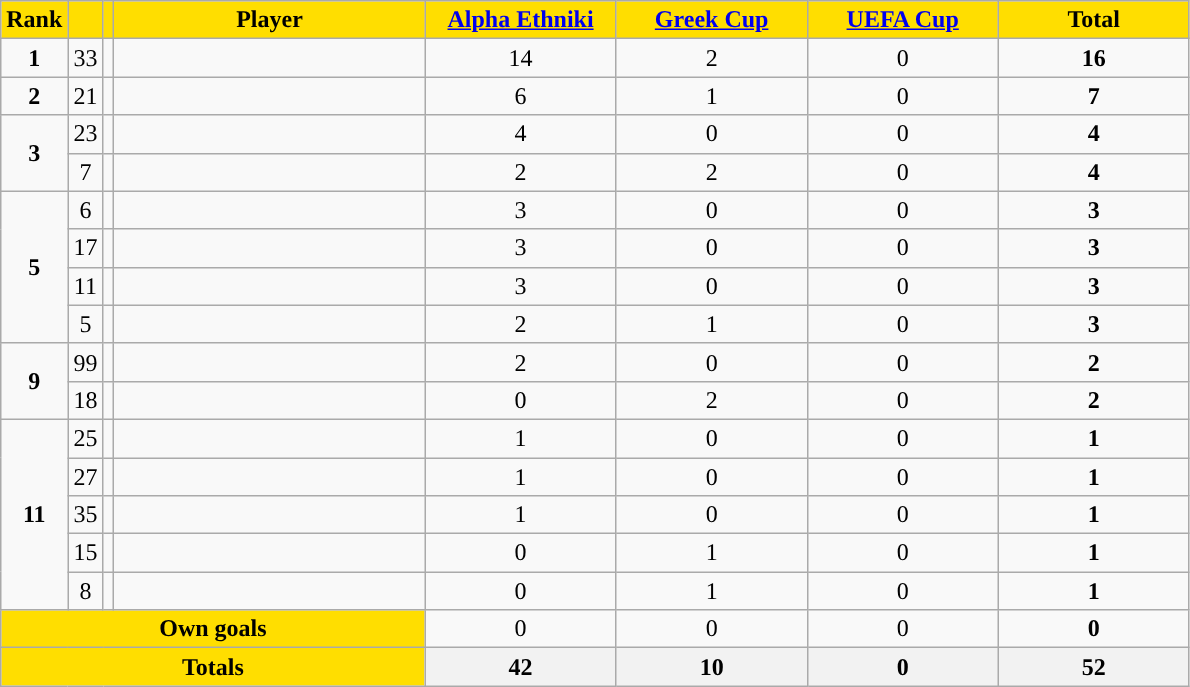<table class="wikitable sortable" style="text-align: center">
<tr>
<th style="background:#FFDE00">Rank</th>
<th style="background:#FFDE00"></th>
<th style="background:#FFDE00"></th>
<th width=200 style="background:#FFDE00">Player</th>
<th width=120 style="background:#FFDE00"><a href='#'>Alpha Ethniki</a></th>
<th width=120 style="background:#FFDE00"><a href='#'>Greek Cup</a></th>
<th width=120 style="background:#FFDE00"><a href='#'>UEFA Cup</a></th>
<th width=120 style="background:#FFDE00">Total</th>
</tr>
<tr>
<td><strong>1</strong></td>
<td>33</td>
<td></td>
<td align=left></td>
<td>14</td>
<td>2</td>
<td>0</td>
<td><strong>16</strong></td>
</tr>
<tr>
<td><strong>2</strong></td>
<td>21</td>
<td></td>
<td align=left></td>
<td>6</td>
<td>1</td>
<td>0</td>
<td><strong>7</strong></td>
</tr>
<tr>
<td rowspan=2><strong>3</strong></td>
<td>23</td>
<td></td>
<td align=left></td>
<td>4</td>
<td>0</td>
<td>0</td>
<td><strong>4</strong></td>
</tr>
<tr>
<td>7</td>
<td></td>
<td align=left></td>
<td>2</td>
<td>2</td>
<td>0</td>
<td><strong>4</strong></td>
</tr>
<tr>
<td rowspan=4><strong>5</strong></td>
<td>6</td>
<td></td>
<td align=left></td>
<td>3</td>
<td>0</td>
<td>0</td>
<td><strong>3</strong></td>
</tr>
<tr>
<td>17</td>
<td></td>
<td align=left></td>
<td>3</td>
<td>0</td>
<td>0</td>
<td><strong>3</strong></td>
</tr>
<tr>
<td>11</td>
<td></td>
<td align=left></td>
<td>3</td>
<td>0</td>
<td>0</td>
<td><strong>3</strong></td>
</tr>
<tr>
<td>5</td>
<td></td>
<td align=left></td>
<td>2</td>
<td>1</td>
<td>0</td>
<td><strong>3</strong></td>
</tr>
<tr>
<td rowspan=2><strong>9</strong></td>
<td>99</td>
<td></td>
<td align=left></td>
<td>2</td>
<td>0</td>
<td>0</td>
<td><strong>2</strong></td>
</tr>
<tr>
<td>18</td>
<td></td>
<td align=left></td>
<td>0</td>
<td>2</td>
<td>0</td>
<td><strong>2</strong></td>
</tr>
<tr>
<td rowspan=5><strong>11</strong></td>
<td>25</td>
<td></td>
<td align=left></td>
<td>1</td>
<td>0</td>
<td>0</td>
<td><strong>1</strong></td>
</tr>
<tr>
<td>27</td>
<td></td>
<td align=left></td>
<td>1</td>
<td>0</td>
<td>0</td>
<td><strong>1</strong></td>
</tr>
<tr>
<td>35</td>
<td></td>
<td align=left></td>
<td>1</td>
<td>0</td>
<td>0</td>
<td><strong>1</strong></td>
</tr>
<tr>
<td>15</td>
<td></td>
<td align=left></td>
<td>0</td>
<td>1</td>
<td>0</td>
<td><strong>1</strong></td>
</tr>
<tr>
<td>8</td>
<td></td>
<td align=left></td>
<td>0</td>
<td>1</td>
<td>0</td>
<td><strong>1</strong></td>
</tr>
<tr class="sortbottom">
<td colspan=4 style="background:#FFDE00"><strong>Own goals</strong></td>
<td>0</td>
<td>0</td>
<td>0</td>
<td><strong>0</strong></td>
</tr>
<tr class="sortbottom">
<th colspan=4 style="background:#FFDE00"><strong>Totals</strong></th>
<th><strong>42</strong></th>
<th><strong>10</strong></th>
<th><strong> 0</strong></th>
<th><strong>52</strong></th>
</tr>
</table>
